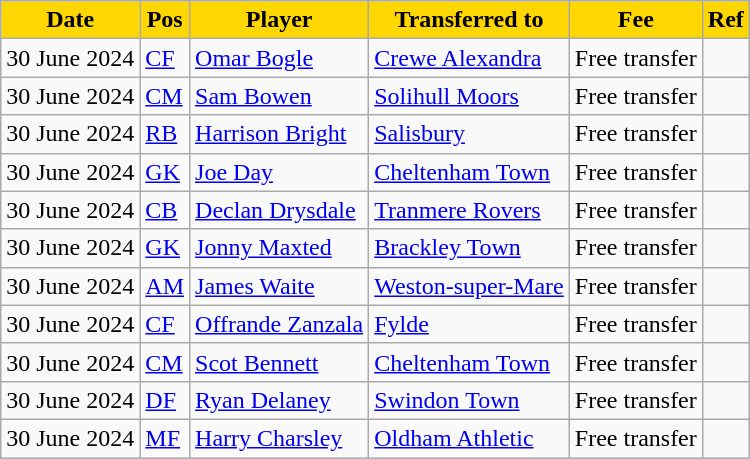<table class="wikitable plainrowheaders sortable">
<tr>
<th style="background:gold; color:black;">Date</th>
<th style="background:gold; color:black;">Pos</th>
<th style="background:gold; color:black;">Player</th>
<th style="background:gold; color:black;">Transferred to</th>
<th style="background:gold; color:black;">Fee</th>
<th style="background:gold; color:black;">Ref</th>
</tr>
<tr>
<td>30 June 2024</td>
<td><a href='#'>CF</a></td>
<td> <a href='#'>Omar Bogle</a></td>
<td> <a href='#'>Crewe Alexandra</a></td>
<td>Free transfer</td>
<td></td>
</tr>
<tr>
<td>30 June 2024</td>
<td><a href='#'>CM</a></td>
<td> <a href='#'>Sam Bowen</a></td>
<td> <a href='#'>Solihull Moors</a></td>
<td>Free transfer</td>
<td></td>
</tr>
<tr>
<td>30 June 2024</td>
<td><a href='#'>RB</a></td>
<td> <a href='#'>Harrison Bright</a></td>
<td> <a href='#'>Salisbury</a></td>
<td>Free transfer</td>
<td></td>
</tr>
<tr>
<td>30 June 2024</td>
<td><a href='#'>GK</a></td>
<td> <a href='#'>Joe Day</a></td>
<td> <a href='#'>Cheltenham Town</a></td>
<td>Free transfer</td>
<td></td>
</tr>
<tr>
<td>30 June 2024</td>
<td><a href='#'>CB</a></td>
<td> <a href='#'>Declan Drysdale</a></td>
<td> <a href='#'>Tranmere Rovers</a></td>
<td>Free transfer</td>
<td></td>
</tr>
<tr>
<td>30 June 2024</td>
<td><a href='#'>GK</a></td>
<td> <a href='#'>Jonny Maxted</a></td>
<td> <a href='#'>Brackley Town</a></td>
<td>Free transfer</td>
<td></td>
</tr>
<tr>
<td>30 June 2024</td>
<td><a href='#'>AM</a></td>
<td> <a href='#'>James Waite</a></td>
<td> <a href='#'>Weston-super-Mare</a></td>
<td>Free transfer</td>
<td></td>
</tr>
<tr>
<td>30 June 2024</td>
<td><a href='#'>CF</a></td>
<td> <a href='#'>Offrande Zanzala</a></td>
<td> <a href='#'>Fylde</a></td>
<td>Free transfer</td>
<td></td>
</tr>
<tr>
<td>30 June 2024</td>
<td><a href='#'>CM</a></td>
<td> <a href='#'>Scot Bennett</a></td>
<td> <a href='#'>Cheltenham Town</a></td>
<td>Free transfer</td>
<td></td>
</tr>
<tr>
<td>30 June 2024</td>
<td><a href='#'>DF</a></td>
<td> <a href='#'>Ryan Delaney</a></td>
<td> <a href='#'>Swindon Town</a></td>
<td>Free transfer</td>
<td></td>
</tr>
<tr>
<td>30 June 2024</td>
<td><a href='#'>MF</a></td>
<td> <a href='#'>Harry Charsley</a></td>
<td> <a href='#'>Oldham Athletic</a></td>
<td>Free transfer</td>
<td></td>
</tr>
</table>
